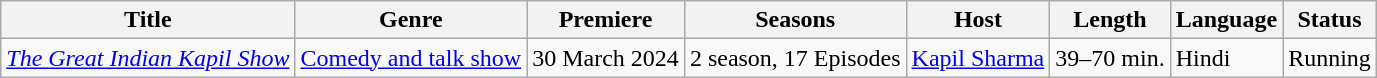<table class="wikitable sortable">
<tr>
<th>Title</th>
<th>Genre</th>
<th>Premiere</th>
<th>Seasons</th>
<th>Host</th>
<th>Length</th>
<th>Language</th>
<th>Status</th>
</tr>
<tr>
<td><em><a href='#'>The Great Indian Kapil Show</a></em></td>
<td><a href='#'>Comedy and talk show</a></td>
<td>30 March 2024</td>
<td>2 season, 17 Episodes</td>
<td><a href='#'>Kapil Sharma</a></td>
<td>39–70 min.</td>
<td>Hindi</td>
<td>Running</td>
</tr>
</table>
